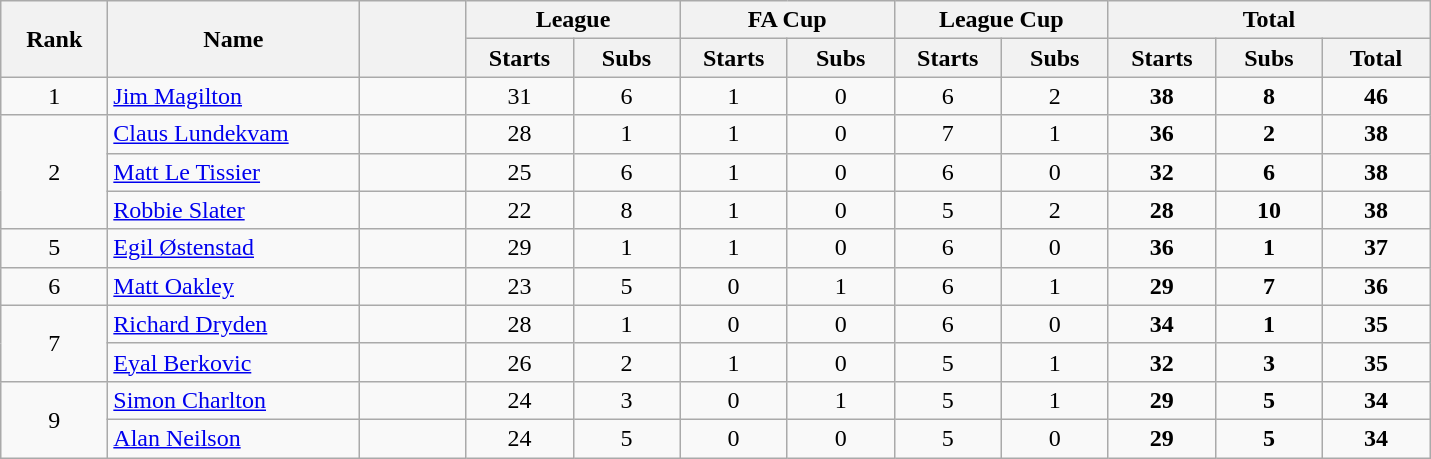<table class="wikitable plainrowheaders" style="text-align:center;">
<tr>
<th scope="col" rowspan="2" style="width:4em;">Rank</th>
<th scope="col" rowspan="2" style="width:10em;">Name</th>
<th scope="col" rowspan="2" style="width:4em;"></th>
<th scope="col" colspan="2">League</th>
<th scope="col" colspan="2">FA Cup</th>
<th scope="col" colspan="2">League Cup</th>
<th scope="col" colspan="3">Total</th>
</tr>
<tr>
<th scope="col" style="width:4em;">Starts</th>
<th scope="col" style="width:4em;">Subs</th>
<th scope="col" style="width:4em;">Starts</th>
<th scope="col" style="width:4em;">Subs</th>
<th scope="col" style="width:4em;">Starts</th>
<th scope="col" style="width:4em;">Subs</th>
<th scope="col" style="width:4em;">Starts</th>
<th scope="col" style="width:4em;">Subs</th>
<th scope="col" style="width:4em;">Total</th>
</tr>
<tr>
<td>1</td>
<td align="left"><a href='#'>Jim Magilton</a></td>
<td></td>
<td>31</td>
<td>6</td>
<td>1</td>
<td>0</td>
<td>6</td>
<td>2</td>
<td><strong>38</strong></td>
<td><strong>8</strong></td>
<td><strong>46</strong></td>
</tr>
<tr>
<td rowspan="3">2</td>
<td align="left"><a href='#'>Claus Lundekvam</a></td>
<td></td>
<td>28</td>
<td>1</td>
<td>1</td>
<td>0</td>
<td>7</td>
<td>1</td>
<td><strong>36</strong></td>
<td><strong>2</strong></td>
<td><strong>38</strong></td>
</tr>
<tr>
<td align="left"><a href='#'>Matt Le Tissier</a></td>
<td></td>
<td>25</td>
<td>6</td>
<td>1</td>
<td>0</td>
<td>6</td>
<td>0</td>
<td><strong>32</strong></td>
<td><strong>6</strong></td>
<td><strong>38</strong></td>
</tr>
<tr>
<td align="left"><a href='#'>Robbie Slater</a></td>
<td></td>
<td>22</td>
<td>8</td>
<td>1</td>
<td>0</td>
<td>5</td>
<td>2</td>
<td><strong>28</strong></td>
<td><strong>10</strong></td>
<td><strong>38</strong></td>
</tr>
<tr>
<td>5</td>
<td align="left"><a href='#'>Egil Østenstad</a></td>
<td></td>
<td>29</td>
<td>1</td>
<td>1</td>
<td>0</td>
<td>6</td>
<td>0</td>
<td><strong>36</strong></td>
<td><strong>1</strong></td>
<td><strong>37</strong></td>
</tr>
<tr>
<td>6</td>
<td align="left"><a href='#'>Matt Oakley</a></td>
<td></td>
<td>23</td>
<td>5</td>
<td>0</td>
<td>1</td>
<td>6</td>
<td>1</td>
<td><strong>29</strong></td>
<td><strong>7</strong></td>
<td><strong>36</strong></td>
</tr>
<tr>
<td rowspan="2">7</td>
<td align="left"><a href='#'>Richard Dryden</a></td>
<td></td>
<td>28</td>
<td>1</td>
<td>0</td>
<td>0</td>
<td>6</td>
<td>0</td>
<td><strong>34</strong></td>
<td><strong>1</strong></td>
<td><strong>35</strong></td>
</tr>
<tr>
<td align="left"><a href='#'>Eyal Berkovic</a></td>
<td></td>
<td>26</td>
<td>2</td>
<td>1</td>
<td>0</td>
<td>5</td>
<td>1</td>
<td><strong>32</strong></td>
<td><strong>3</strong></td>
<td><strong>35</strong></td>
</tr>
<tr>
<td rowspan="2">9</td>
<td align="left"><a href='#'>Simon Charlton</a></td>
<td></td>
<td>24</td>
<td>3</td>
<td>0</td>
<td>1</td>
<td>5</td>
<td>1</td>
<td><strong>29</strong></td>
<td><strong>5</strong></td>
<td><strong>34</strong></td>
</tr>
<tr>
<td align="left"><a href='#'>Alan Neilson</a></td>
<td></td>
<td>24</td>
<td>5</td>
<td>0</td>
<td>0</td>
<td>5</td>
<td>0</td>
<td><strong>29</strong></td>
<td><strong>5</strong></td>
<td><strong>34</strong></td>
</tr>
</table>
